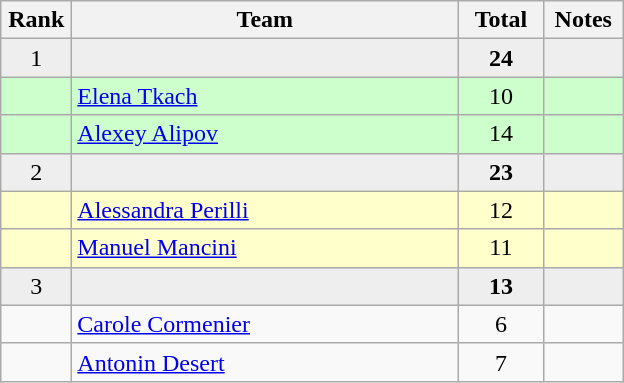<table class="wikitable" style="text-align:center">
<tr>
<th width=40>Rank</th>
<th width=250>Team</th>
<th width=50>Total</th>
<th width=45>Notes</th>
</tr>
<tr bgcolor=eeeeee>
<td>1</td>
<td align=left></td>
<td><strong>24</strong></td>
<td></td>
</tr>
<tr bgcolor=ccffcc>
<td></td>
<td align=left><a href='#'>Elena Tkach</a></td>
<td>10</td>
<td></td>
</tr>
<tr bgcolor=ccffcc>
<td></td>
<td align=left><a href='#'>Alexey Alipov</a></td>
<td>14</td>
<td></td>
</tr>
<tr bgcolor=eeeeee>
<td>2</td>
<td align=left></td>
<td><strong>23</strong></td>
<td></td>
</tr>
<tr bgcolor=ffffcc>
<td></td>
<td align=left><a href='#'>Alessandra Perilli</a></td>
<td>12</td>
<td></td>
</tr>
<tr bgcolor=ffffcc>
<td></td>
<td align=left><a href='#'>Manuel Mancini</a></td>
<td>11</td>
<td></td>
</tr>
<tr bgcolor=eeeeee>
<td>3</td>
<td align=left></td>
<td><strong>13</strong></td>
<td></td>
</tr>
<tr>
<td></td>
<td align=left><a href='#'>Carole Cormenier</a></td>
<td>6</td>
<td></td>
</tr>
<tr>
<td></td>
<td align=left><a href='#'>Antonin Desert</a></td>
<td>7</td>
<td></td>
</tr>
</table>
